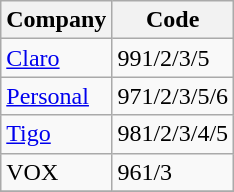<table class="wikitable">
<tr>
<th>Company</th>
<th>Code</th>
</tr>
<tr>
<td><a href='#'>Claro</a></td>
<td>991/2/3/5</td>
</tr>
<tr>
<td><a href='#'>Personal</a></td>
<td>971/2/3/5/6</td>
</tr>
<tr>
<td><a href='#'>Tigo</a></td>
<td>981/2/3/4/5</td>
</tr>
<tr>
<td>VOX</td>
<td>961/3</td>
</tr>
<tr>
</tr>
</table>
